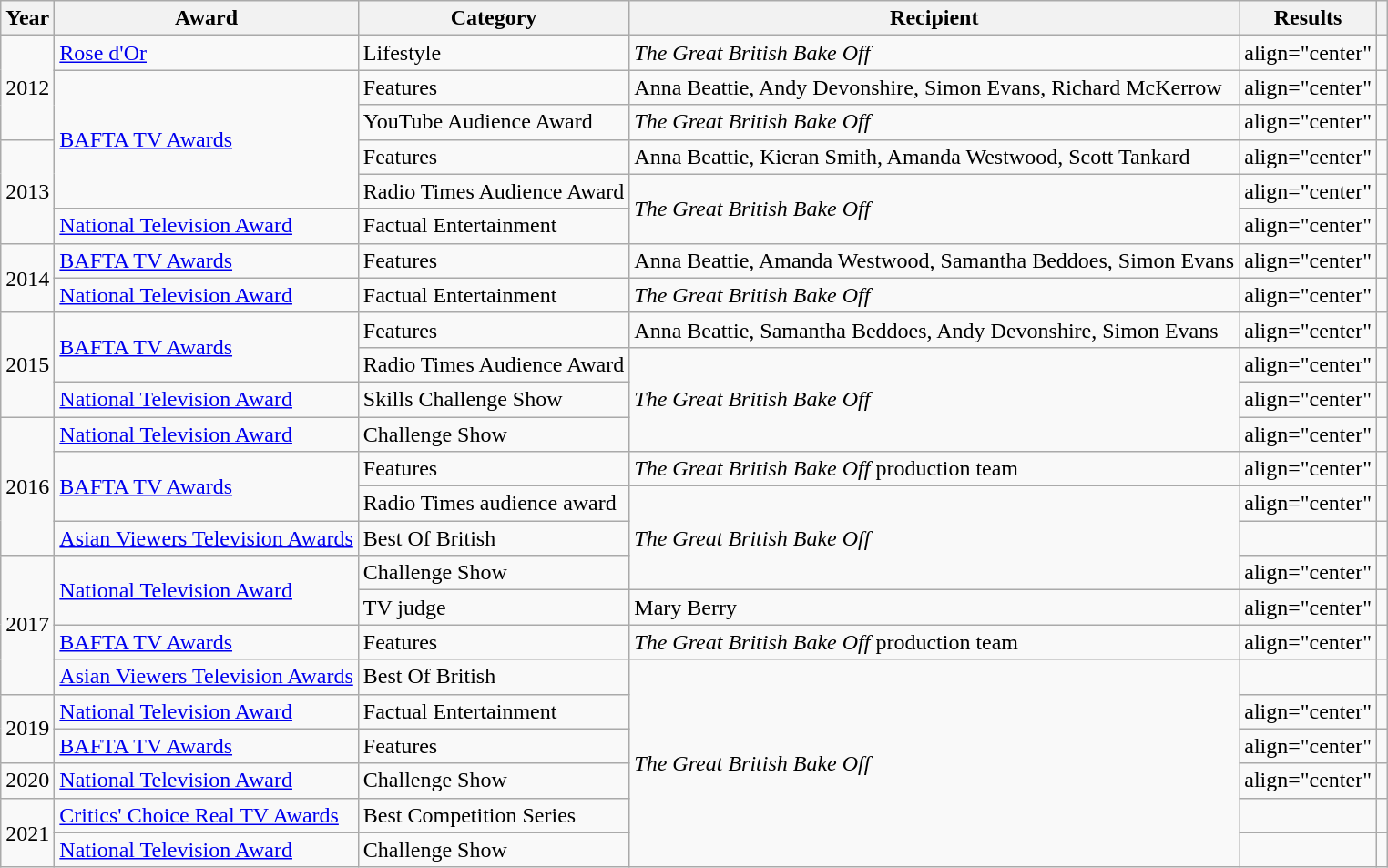<table class="wikitable">
<tr>
<th>Year</th>
<th>Award</th>
<th>Category</th>
<th>Recipient</th>
<th>Results</th>
<th></th>
</tr>
<tr>
<td rowspan="3">2012</td>
<td><a href='#'>Rose d'Or</a></td>
<td>Lifestyle</td>
<td><em>The Great British Bake Off</em></td>
<td>align="center" </td>
<td style="text-align:center;"></td>
</tr>
<tr>
<td rowspan="4"><a href='#'>BAFTA TV Awards</a></td>
<td>Features</td>
<td>Anna Beattie, Andy Devonshire, Simon Evans, Richard McKerrow</td>
<td>align="center" </td>
<td style="text-align:center;"></td>
</tr>
<tr>
<td>YouTube Audience Award</td>
<td><em>The Great British Bake Off</em></td>
<td>align="center" </td>
<td style="text-align:center;"></td>
</tr>
<tr>
<td rowspan="3">2013</td>
<td>Features</td>
<td>Anna Beattie, Kieran Smith, Amanda Westwood, Scott Tankard</td>
<td>align="center" </td>
<td style="text-align:center;"></td>
</tr>
<tr>
<td>Radio Times Audience Award</td>
<td rowspan="2"><em>The Great British Bake Off</em></td>
<td>align="center" </td>
<td style="text-align:center;"></td>
</tr>
<tr F2>
<td><a href='#'>National Television Award</a></td>
<td>Factual Entertainment</td>
<td>align="center" </td>
<td style="text-align:center;"></td>
</tr>
<tr>
<td rowspan="2">2014</td>
<td><a href='#'>BAFTA TV Awards</a></td>
<td>Features</td>
<td>Anna Beattie, Amanda Westwood, Samantha Beddoes, Simon Evans</td>
<td>align="center" </td>
<td style="text-align:center;"></td>
</tr>
<tr>
<td><a href='#'>National Television Award</a></td>
<td>Factual Entertainment</td>
<td><em>The Great British Bake Off</em></td>
<td>align="center" </td>
<td style="text-align:center;"></td>
</tr>
<tr>
<td rowspan="3">2015</td>
<td rowspan="2"><a href='#'>BAFTA TV Awards</a></td>
<td>Features</td>
<td>Anna Beattie, Samantha Beddoes, Andy Devonshire, Simon Evans</td>
<td>align="center" </td>
<td style="text-align:center;"></td>
</tr>
<tr>
<td>Radio Times Audience Award</td>
<td rowspan="3"><em>The Great British Bake Off</em></td>
<td>align="center" </td>
<td style="text-align:center;"></td>
</tr>
<tr>
<td><a href='#'>National Television Award</a></td>
<td>Skills Challenge Show</td>
<td>align="center" </td>
<td style="text-align:center;"></td>
</tr>
<tr>
<td rowspan="4">2016</td>
<td><a href='#'>National Television Award</a></td>
<td>Challenge Show</td>
<td>align="center" </td>
<td style="text-align:center;"></td>
</tr>
<tr>
<td rowspan="2"><a href='#'>BAFTA TV Awards</a></td>
<td>Features</td>
<td><em>The Great British Bake Off</em> production team</td>
<td>align="center" </td>
<td style="text-align:center;"></td>
</tr>
<tr>
<td>Radio Times audience award</td>
<td rowspan="3"><em>The Great British Bake Off</em></td>
<td>align="center" </td>
<td style="text-align:center;"></td>
</tr>
<tr>
<td><a href='#'>Asian Viewers Television Awards</a></td>
<td>Best Of British</td>
<td></td>
<td></td>
</tr>
<tr>
<td rowspan="4">2017</td>
<td rowspan="2"><a href='#'>National Television Award</a></td>
<td>Challenge Show</td>
<td>align="center" </td>
<td style="text-align:center;"></td>
</tr>
<tr>
<td>TV judge</td>
<td>Mary Berry</td>
<td>align="center" </td>
<td style="text-align:center;"></td>
</tr>
<tr>
<td><a href='#'>BAFTA TV Awards</a></td>
<td>Features</td>
<td><em>The Great British Bake Off</em> production team</td>
<td>align="center" </td>
<td style="text-align:center;"></td>
</tr>
<tr>
<td><a href='#'>Asian Viewers Television Awards</a></td>
<td>Best Of British</td>
<td rowspan="6"><em>The Great British Bake Off</em></td>
<td></td>
<td></td>
</tr>
<tr>
<td rowspan="2">2019</td>
<td><a href='#'>National Television Award</a></td>
<td>Factual Entertainment</td>
<td>align="center" </td>
<td style="text-align:center;"></td>
</tr>
<tr>
<td><a href='#'>BAFTA TV Awards</a></td>
<td>Features</td>
<td>align="center" </td>
<td style="text-align:center;"></td>
</tr>
<tr>
<td>2020</td>
<td><a href='#'>National Television Award</a></td>
<td>Challenge Show</td>
<td>align="center" </td>
<td style="text-align:center;"></td>
</tr>
<tr>
<td rowspan="2">2021</td>
<td><a href='#'>Critics' Choice Real TV Awards</a></td>
<td>Best Competition Series</td>
<td></td>
<td align="center"></td>
</tr>
<tr>
<td><a href='#'>National Television Award</a></td>
<td>Challenge Show</td>
<td></td>
<td style="text-align:center;"></td>
</tr>
</table>
